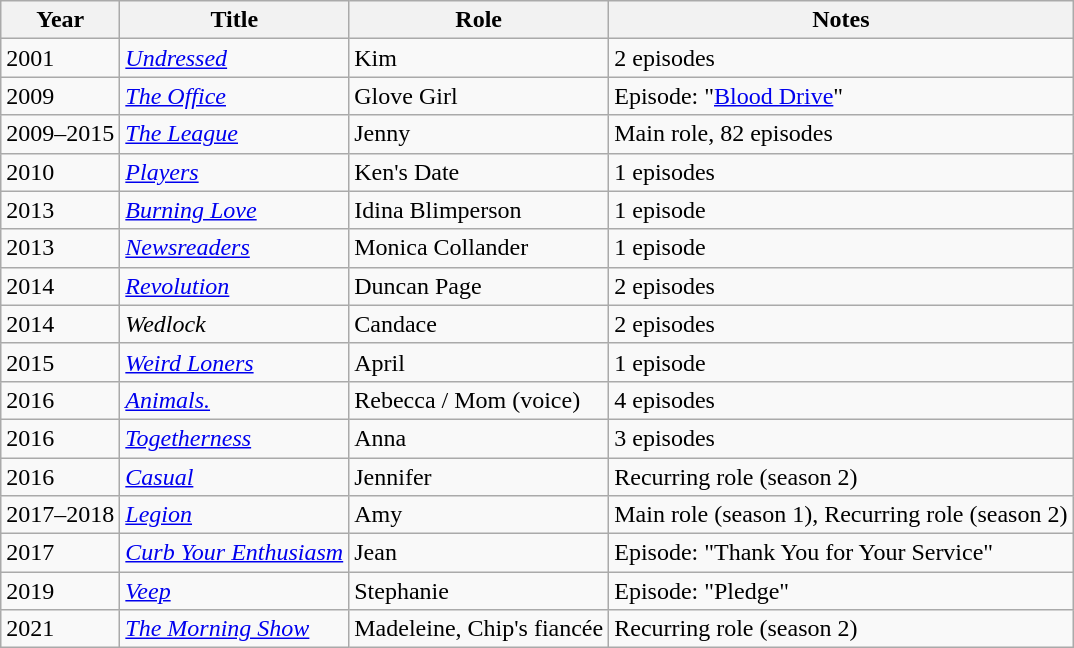<table class="wikitable sortable">
<tr>
<th>Year</th>
<th>Title</th>
<th>Role</th>
<th class="unsortable">Notes</th>
</tr>
<tr>
<td>2001</td>
<td><em><a href='#'>Undressed</a></em></td>
<td>Kim</td>
<td>2 episodes</td>
</tr>
<tr>
<td>2009</td>
<td><em><a href='#'>The Office</a></em></td>
<td>Glove Girl</td>
<td>Episode: "<a href='#'>Blood Drive</a>"</td>
</tr>
<tr>
<td>2009–2015</td>
<td><em><a href='#'>The League</a></em></td>
<td>Jenny</td>
<td>Main role, 82 episodes</td>
</tr>
<tr>
<td>2010</td>
<td><em><a href='#'>Players</a></em></td>
<td>Ken's Date</td>
<td>1 episodes</td>
</tr>
<tr>
<td>2013</td>
<td><em><a href='#'>Burning Love</a></em></td>
<td>Idina Blimperson</td>
<td>1 episode</td>
</tr>
<tr>
<td>2013</td>
<td><em><a href='#'>Newsreaders</a></em></td>
<td>Monica Collander</td>
<td>1 episode</td>
</tr>
<tr>
<td>2014</td>
<td><em><a href='#'>Revolution</a></em></td>
<td>Duncan Page</td>
<td>2 episodes</td>
</tr>
<tr>
<td>2014</td>
<td><em>Wedlock</em></td>
<td>Candace</td>
<td>2 episodes</td>
</tr>
<tr>
<td>2015</td>
<td><em><a href='#'>Weird Loners</a></em></td>
<td>April</td>
<td>1 episode</td>
</tr>
<tr>
<td>2016</td>
<td><em><a href='#'>Animals.</a></em></td>
<td>Rebecca / Mom (voice)</td>
<td>4 episodes</td>
</tr>
<tr>
<td>2016</td>
<td><em><a href='#'>Togetherness</a></em></td>
<td>Anna</td>
<td>3 episodes</td>
</tr>
<tr>
<td>2016</td>
<td><em><a href='#'>Casual</a></em></td>
<td>Jennifer</td>
<td>Recurring role (season 2)</td>
</tr>
<tr>
<td>2017–2018</td>
<td><em><a href='#'>Legion</a></em></td>
<td>Amy</td>
<td>Main role (season 1), Recurring role (season 2)</td>
</tr>
<tr>
<td>2017</td>
<td><em><a href='#'>Curb Your Enthusiasm</a></em></td>
<td>Jean</td>
<td>Episode: "Thank You for Your Service"</td>
</tr>
<tr>
<td>2019</td>
<td><em><a href='#'>Veep</a></em></td>
<td>Stephanie</td>
<td>Episode: "Pledge"</td>
</tr>
<tr>
<td>2021</td>
<td><em><a href='#'>The Morning Show</a></em></td>
<td>Madeleine, Chip's fiancée</td>
<td>Recurring role (season 2)</td>
</tr>
</table>
